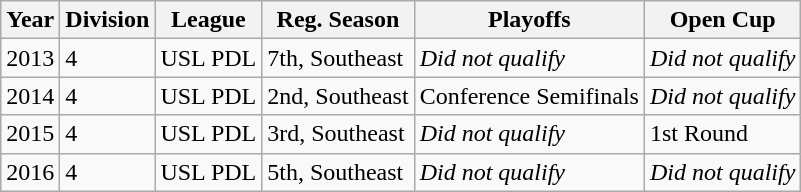<table class="wikitable">
<tr>
<th>Year</th>
<th>Division</th>
<th>League</th>
<th>Reg. Season</th>
<th>Playoffs</th>
<th>Open Cup</th>
</tr>
<tr>
<td>2013</td>
<td>4</td>
<td>USL PDL</td>
<td>7th, Southeast</td>
<td><em>Did not qualify</em></td>
<td><em>Did not qualify</em></td>
</tr>
<tr>
<td>2014</td>
<td>4</td>
<td>USL PDL</td>
<td>2nd, Southeast</td>
<td>Conference Semifinals</td>
<td><em>Did not qualify</em></td>
</tr>
<tr>
<td>2015</td>
<td>4</td>
<td>USL PDL</td>
<td>3rd, Southeast</td>
<td><em>Did not qualify</em></td>
<td>1st Round</td>
</tr>
<tr>
<td>2016</td>
<td>4</td>
<td>USL PDL</td>
<td>5th, Southeast</td>
<td><em>Did not qualify</em></td>
<td><em>Did not qualify</em></td>
</tr>
</table>
